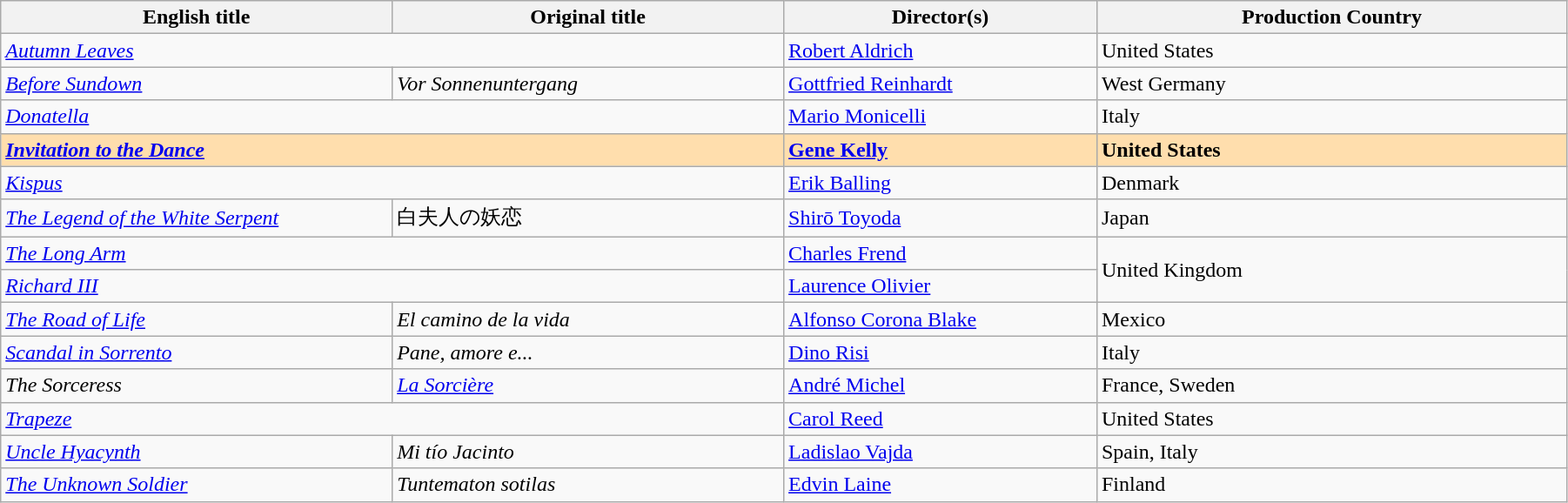<table class="wikitable" width="95%" cellpadding="5">
<tr>
<th width="25%">English title</th>
<th width="25%">Original title</th>
<th width="20%">Director(s)</th>
<th width="30%">Production Country</th>
</tr>
<tr>
<td colspan="2"><em><a href='#'>Autumn Leaves</a></em></td>
<td><a href='#'>Robert Aldrich</a></td>
<td>United States</td>
</tr>
<tr>
<td><em><a href='#'>Before Sundown</a></em></td>
<td><em>Vor Sonnenuntergang</em></td>
<td><a href='#'>Gottfried Reinhardt</a></td>
<td>West Germany</td>
</tr>
<tr>
<td colspan="2"><em><a href='#'>Donatella</a></em></td>
<td><a href='#'>Mario Monicelli</a></td>
<td>Italy</td>
</tr>
<tr style="background:#FFDEAD;">
<td colspan="2"><em><a href='#'><strong>Invitation to the Dance</strong></a></em></td>
<td><strong><a href='#'>Gene Kelly</a></strong></td>
<td><strong>United States</strong></td>
</tr>
<tr>
<td colspan="2"><em><a href='#'>Kispus</a></em></td>
<td><a href='#'>Erik Balling</a></td>
<td>Denmark</td>
</tr>
<tr>
<td><em><a href='#'>The Legend of the White Serpent</a></em></td>
<td>白夫人の妖恋</td>
<td><a href='#'>Shirō Toyoda</a></td>
<td>Japan</td>
</tr>
<tr>
<td colspan="2"><em><a href='#'>The Long Arm</a></em></td>
<td><a href='#'>Charles Frend</a></td>
<td rowspan="2">United Kingdom</td>
</tr>
<tr>
<td colspan="2"><em><a href='#'>Richard III</a></em></td>
<td><a href='#'>Laurence Olivier</a></td>
</tr>
<tr>
<td><em><a href='#'>The Road of Life</a></em></td>
<td><em>El camino de la vida</em></td>
<td><a href='#'>Alfonso Corona Blake</a></td>
<td>Mexico</td>
</tr>
<tr>
<td><em><a href='#'>Scandal in Sorrento</a></em></td>
<td><em>Pane, amore e...</em></td>
<td><a href='#'>Dino Risi</a></td>
<td>Italy</td>
</tr>
<tr>
<td><em>The Sorceress</em></td>
<td><em><a href='#'>La Sorcière</a></em></td>
<td><a href='#'>André Michel</a></td>
<td>France, Sweden</td>
</tr>
<tr>
<td colspan="2"><em><a href='#'>Trapeze</a></em></td>
<td><a href='#'>Carol Reed</a></td>
<td>United States</td>
</tr>
<tr>
<td><em><a href='#'>Uncle Hyacynth</a></em></td>
<td><em>Mi tío Jacinto</em></td>
<td><a href='#'>Ladislao Vajda</a></td>
<td>Spain, Italy</td>
</tr>
<tr>
<td><em><a href='#'>The Unknown Soldier</a></em></td>
<td><em>Tuntematon sotilas</em></td>
<td><a href='#'>Edvin Laine</a></td>
<td>Finland</td>
</tr>
</table>
